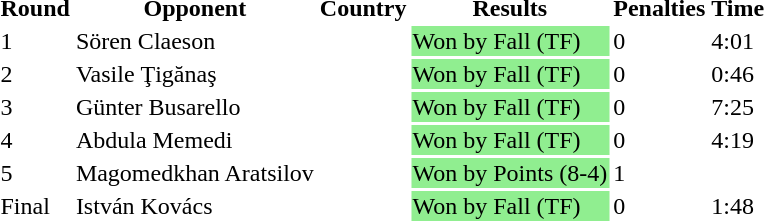<table class = border="1">
<tr>
<th>Round</th>
<th>Opponent</th>
<th>Сountry</th>
<th>Results</th>
<th>Penalties</th>
<th>Time</th>
</tr>
<tr>
<td>1</td>
<td>Sören Claeson</td>
<td></td>
<td style="background:#90EE90">Won by Fall (TF)</td>
<td>0</td>
<td>4:01</td>
</tr>
<tr>
<td>2</td>
<td>Vasile Ţigănaş</td>
<td></td>
<td style="background:#90EE90">Won by Fall (TF)</td>
<td>0</td>
<td>0:46</td>
</tr>
<tr>
<td>3</td>
<td>Günter Busarello</td>
<td></td>
<td style="background:#90EE90">Won by Fall (TF)</td>
<td>0</td>
<td>7:25</td>
</tr>
<tr>
<td>4</td>
<td>Abdula Memedi</td>
<td></td>
<td style="background:#90EE90">Won by Fall (TF)</td>
<td>0</td>
<td>4:19</td>
</tr>
<tr>
<td>5</td>
<td>Magomedkhan Aratsilov</td>
<td></td>
<td style="background:#90EE90">Won by Points (8-4)</td>
<td>1</td>
<td></td>
</tr>
<tr>
<td>Final</td>
<td>István Kovács</td>
<td></td>
<td style="background:#90EE90">Won by Fall (TF)</td>
<td>0</td>
<td>1:48</td>
</tr>
<tr>
</tr>
</table>
